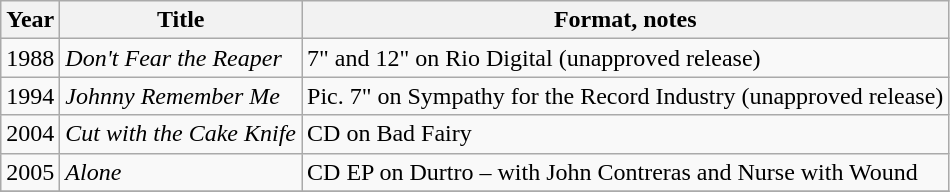<table class="wikitable">
<tr>
<th>Year</th>
<th>Title</th>
<th>Format, notes</th>
</tr>
<tr>
<td>1988</td>
<td><em>Don't Fear the Reaper</em></td>
<td>7" and 12" on Rio Digital (unapproved release)</td>
</tr>
<tr>
<td>1994</td>
<td><em>Johnny Remember Me</em></td>
<td>Pic. 7" on Sympathy for the Record Industry (unapproved release)</td>
</tr>
<tr>
<td>2004</td>
<td><em>Cut with the Cake Knife</em></td>
<td>CD on Bad Fairy</td>
</tr>
<tr>
<td>2005</td>
<td><em>Alone</em></td>
<td>CD EP on Durtro – with John Contreras and Nurse with Wound</td>
</tr>
<tr>
</tr>
</table>
